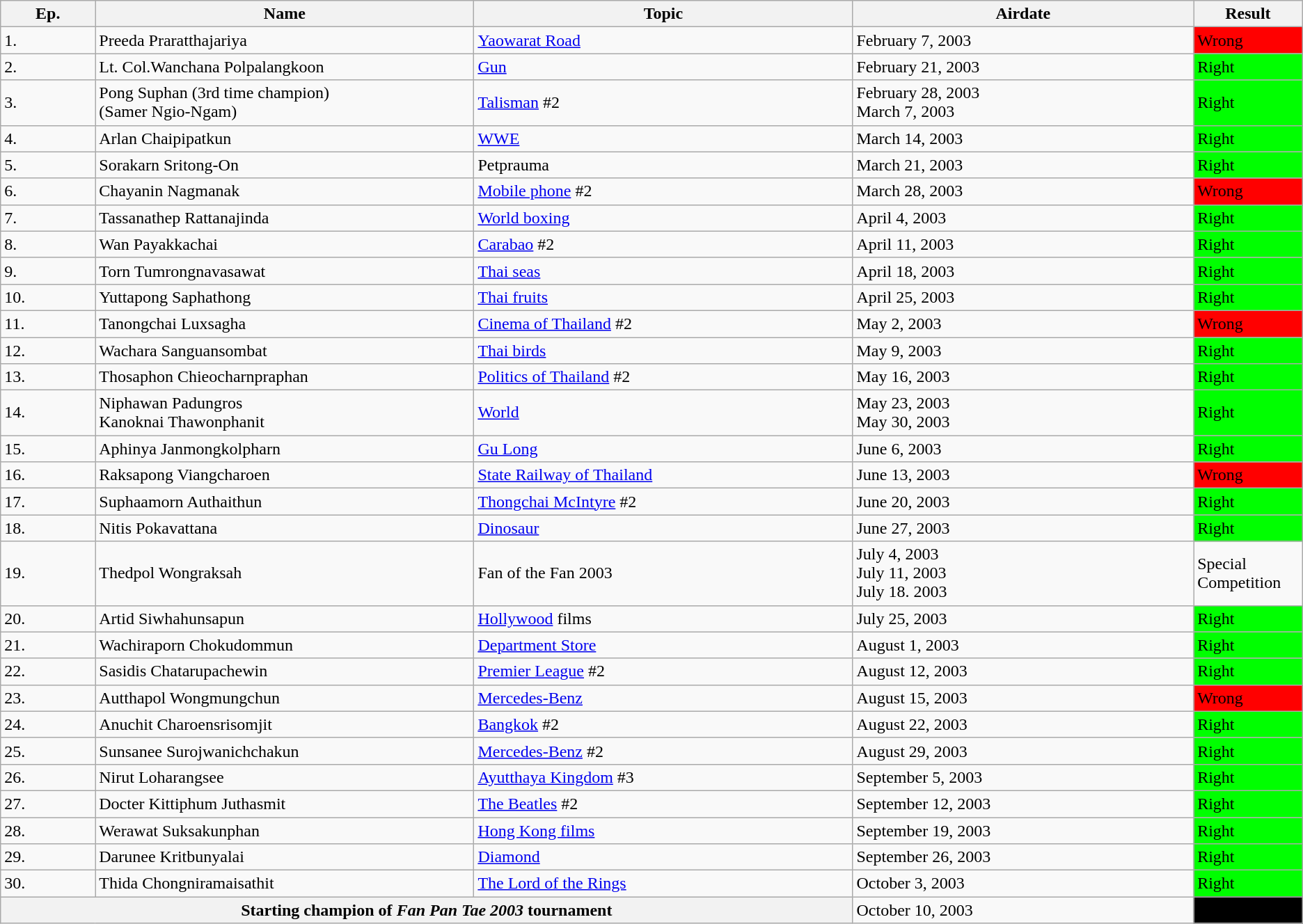<table class="wikitable sortable" ="font-size:100%; width: 66%; text-align: center; ">
<tr>
<th rowspan=1 width=5%><strong>Ep.</strong></th>
<th rowspan=1 width=20%><strong>Name</strong></th>
<th rowspan=1 width=20%><strong>Topic</strong></th>
<th rowspan=1 width=18%><strong>Airdate</strong></th>
<th !rowspan=1 width=3%><strong>Result</strong></th>
</tr>
<tr>
<td>1.</td>
<td>Preeda Praratthajariya</td>
<td><a href='#'>Yaowarat Road</a></td>
<td>February 7, 2003</td>
<td style="background:#ff0000;">Wrong</td>
</tr>
<tr>
<td>2.</td>
<td>Lt. Col.Wanchana Polpalangkoon</td>
<td><a href='#'>Gun</a></td>
<td>February 21, 2003</td>
<td style="background:#00ff00;">Right</td>
</tr>
<tr>
<td>3.</td>
<td>Pong Suphan (3rd time champion)<br>(Samer Ngio-Ngam)</td>
<td><a href='#'>Talisman</a> #2</td>
<td>February 28, 2003 <br> March 7, 2003</td>
<td style="background:#00ff00;">Right</td>
</tr>
<tr>
<td>4.</td>
<td>Arlan Chaipipatkun</td>
<td><a href='#'>WWE</a></td>
<td>March 14, 2003</td>
<td style="background:#00ff00;">Right</td>
</tr>
<tr>
<td>5.</td>
<td>Sorakarn Sritong-On</td>
<td>Petprauma</td>
<td>March 21, 2003</td>
<td style="background:#00ff00;">Right</td>
</tr>
<tr>
<td>6.</td>
<td>Chayanin Nagmanak</td>
<td><a href='#'>Mobile phone</a> #2</td>
<td>March 28, 2003</td>
<td style="background:#ff0000;">Wrong</td>
</tr>
<tr>
<td>7.</td>
<td>Tassanathep Rattanajinda</td>
<td><a href='#'>World boxing</a></td>
<td>April 4, 2003</td>
<td style="background:#00ff00;">Right</td>
</tr>
<tr>
<td>8.</td>
<td>Wan Payakkachai</td>
<td><a href='#'>Carabao</a> #2</td>
<td>April 11, 2003</td>
<td style="background:#00ff00;">Right</td>
</tr>
<tr>
<td>9.</td>
<td>Torn Tumrongnavasawat</td>
<td><a href='#'>Thai seas</a></td>
<td>April 18, 2003</td>
<td style="background:#00ff00;">Right</td>
</tr>
<tr>
<td>10.</td>
<td>Yuttapong Saphathong</td>
<td><a href='#'>Thai fruits</a></td>
<td>April 25, 2003</td>
<td style="background:#00ff00;">Right</td>
</tr>
<tr>
<td>11.</td>
<td>Tanongchai Luxsagha</td>
<td><a href='#'>Cinema of Thailand</a> #2</td>
<td>May 2, 2003</td>
<td style="background:#ff0000;">Wrong</td>
</tr>
<tr>
<td>12.</td>
<td>Wachara Sanguansombat</td>
<td><a href='#'>Thai birds</a></td>
<td>May 9, 2003</td>
<td style="background:#00ff00;">Right</td>
</tr>
<tr>
<td>13.</td>
<td>Thosaphon Chieocharnpraphan</td>
<td><a href='#'>Politics of Thailand</a> #2</td>
<td>May 16, 2003</td>
<td style="background:#00ff00;">Right</td>
</tr>
<tr>
<td>14.</td>
<td>Niphawan Padungros<br> Kanoknai Thawonphanit</td>
<td><a href='#'>World</a></td>
<td>May 23, 2003<br>May 30, 2003</td>
<td style="background:#00ff00;">Right</td>
</tr>
<tr>
<td>15.</td>
<td>Aphinya Janmongkolpharn</td>
<td><a href='#'>Gu Long</a></td>
<td>June 6, 2003</td>
<td style="background:#00ff00;">Right</td>
</tr>
<tr>
<td>16.</td>
<td>Raksapong Viangcharoen</td>
<td><a href='#'>State Railway of Thailand</a></td>
<td>June 13, 2003</td>
<td style="background:#ff0000;">Wrong</td>
</tr>
<tr>
<td>17.</td>
<td>Suphaamorn Authaithun</td>
<td><a href='#'>Thongchai McIntyre</a> #2</td>
<td>June 20, 2003</td>
<td style="background:#00ff00;">Right</td>
</tr>
<tr>
<td>18.</td>
<td>Nitis Pokavattana</td>
<td><a href='#'>Dinosaur</a></td>
<td>June 27, 2003</td>
<td style="background:#00ff00;">Right</td>
</tr>
<tr>
<td>19.</td>
<td>Thedpol Wongraksah</td>
<td>Fan of the Fan 2003</td>
<td>July 4, 2003<br>July 11, 2003<br>July 18. 2003</td>
<td>Special Competition</td>
</tr>
<tr>
<td>20.</td>
<td>Artid Siwhahunsapun</td>
<td><a href='#'>Hollywood</a>  films</td>
<td>July 25, 2003</td>
<td style="background:#00ff00;">Right</td>
</tr>
<tr>
<td>21.</td>
<td>Wachiraporn Chokudommun</td>
<td><a href='#'>Department Store</a></td>
<td>August 1, 2003</td>
<td style="background:#00ff00;">Right</td>
</tr>
<tr>
<td>22.</td>
<td>Sasidis Chatarupachewin</td>
<td><a href='#'>Premier League</a> #2</td>
<td>August 12, 2003 </td>
<td style="background:#00ff00;">Right</td>
</tr>
<tr>
<td>23.</td>
<td>Autthapol Wongmungchun</td>
<td><a href='#'>Mercedes-Benz</a></td>
<td>August 15, 2003</td>
<td style="background:#ff0000;">Wrong</td>
</tr>
<tr>
<td>24.</td>
<td>Anuchit Charoensrisomjit</td>
<td><a href='#'>Bangkok</a> #2</td>
<td>August 22, 2003</td>
<td style="background:#00ff00;">Right</td>
</tr>
<tr>
<td>25.</td>
<td>Sunsanee Surojwanichchakun</td>
<td><a href='#'>Mercedes-Benz</a> #2</td>
<td>August 29, 2003</td>
<td style="background:#00ff00;">Right</td>
</tr>
<tr>
<td>26.</td>
<td>Nirut Loharangsee</td>
<td><a href='#'>Ayutthaya Kingdom</a> #3</td>
<td>September 5, 2003</td>
<td style="background:#00ff00;">Right</td>
</tr>
<tr>
<td>27.</td>
<td>Docter Kittiphum Juthasmit</td>
<td><a href='#'>The Beatles</a> #2</td>
<td>September 12, 2003</td>
<td style="background:#00ff00;">Right</td>
</tr>
<tr>
<td>28.</td>
<td>Werawat Suksakunphan</td>
<td><a href='#'>Hong Kong films</a></td>
<td>September 19, 2003</td>
<td style="background:#00ff00;">Right</td>
</tr>
<tr>
<td>29.</td>
<td>Darunee Kritbunyalai</td>
<td><a href='#'>Diamond</a></td>
<td>September 26, 2003</td>
<td style="background:#00ff00;">Right</td>
</tr>
<tr>
<td>30.</td>
<td>Thida Chongniramaisathit</td>
<td><a href='#'>The Lord of the Rings</a></td>
<td>October 3, 2003</td>
<td style="background:#00ff00;">Right</td>
</tr>
<tr>
<th colspan=3>Starting champion of <em>Fan Pan Tae 2003</em> tournament</th>
<td>October 10, 2003</td>
<td style = "background:#000000;"></td>
</tr>
</table>
